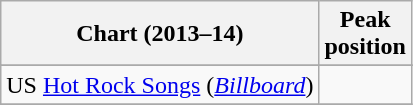<table class="wikitable sortable">
<tr>
<th>Chart (2013–14)</th>
<th>Peak<br>position</th>
</tr>
<tr>
</tr>
<tr>
</tr>
<tr>
</tr>
<tr>
<td>US <a href='#'>Hot Rock Songs</a> (<em><a href='#'>Billboard</a></em>)</td>
<td></td>
</tr>
<tr>
</tr>
</table>
